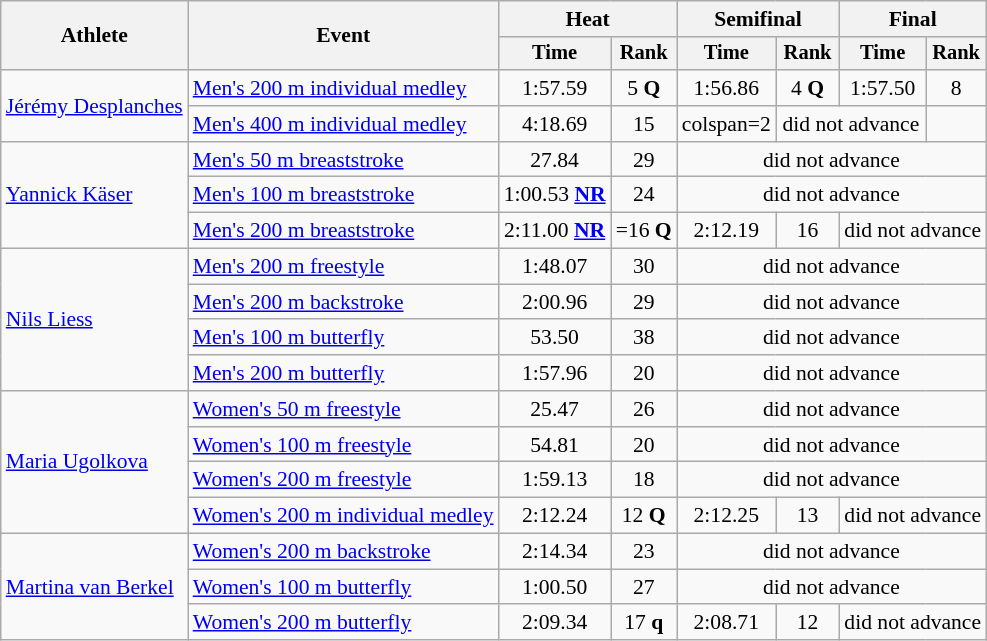<table class=wikitable style="font-size:90%">
<tr>
<th rowspan="2">Athlete</th>
<th rowspan="2">Event</th>
<th colspan="2">Heat</th>
<th colspan="2">Semifinal</th>
<th colspan="2">Final</th>
</tr>
<tr style="font-size:95%">
<th>Time</th>
<th>Rank</th>
<th>Time</th>
<th>Rank</th>
<th>Time</th>
<th>Rank</th>
</tr>
<tr align=center>
<td align=left rowspan=2><a href='#'>Jérémy Desplanches</a></td>
<td align=left><a href='#'>Men's 200 m individual medley</a></td>
<td>1:57.59</td>
<td>5 <strong>Q</strong></td>
<td>1:56.86</td>
<td>4 <strong>Q</strong></td>
<td>1:57.50</td>
<td>8</td>
</tr>
<tr align=center>
<td align=left><a href='#'>Men's 400 m individual medley</a></td>
<td>4:18.69</td>
<td>15</td>
<td>colspan=2 </td>
<td colspan=2>did not advance</td>
</tr>
<tr align=center>
<td align=left rowspan=3><a href='#'>Yannick Käser</a></td>
<td align=left><a href='#'>Men's 50 m breaststroke</a></td>
<td>27.84</td>
<td>29</td>
<td colspan=4>did not advance</td>
</tr>
<tr align=center>
<td align=left><a href='#'>Men's 100 m breaststroke</a></td>
<td>1:00.53 <strong><a href='#'>NR</a></strong></td>
<td>24</td>
<td colspan=4>did not advance</td>
</tr>
<tr align=center>
<td align=left><a href='#'>Men's 200 m breaststroke</a></td>
<td>2:11.00 <strong><a href='#'>NR</a></strong></td>
<td>=16 <strong>Q</strong></td>
<td>2:12.19</td>
<td>16</td>
<td colspan=2>did not advance</td>
</tr>
<tr align=center>
<td align=left rowspan=4><a href='#'>Nils Liess</a></td>
<td align=left><a href='#'>Men's 200 m freestyle</a></td>
<td>1:48.07</td>
<td>30</td>
<td colspan=4>did not advance</td>
</tr>
<tr align=center>
<td align=left><a href='#'>Men's 200 m backstroke</a></td>
<td>2:00.96</td>
<td>29</td>
<td colspan=4>did not advance</td>
</tr>
<tr align=center>
<td align=left><a href='#'>Men's 100 m butterfly</a></td>
<td>53.50</td>
<td>38</td>
<td colspan=4>did not advance</td>
</tr>
<tr align=center>
<td align=left><a href='#'>Men's 200 m butterfly</a></td>
<td>1:57.96</td>
<td>20</td>
<td colspan=4>did not advance</td>
</tr>
<tr align=center>
<td align=left rowspan=4><a href='#'>Maria Ugolkova</a></td>
<td align=left><a href='#'>Women's 50 m freestyle</a></td>
<td>25.47</td>
<td>26</td>
<td colspan=4>did not advance</td>
</tr>
<tr align=center>
<td align=left><a href='#'>Women's 100 m freestyle</a></td>
<td>54.81</td>
<td>20</td>
<td colspan=4>did not advance</td>
</tr>
<tr align=center>
<td align=left><a href='#'>Women's 200 m freestyle</a></td>
<td>1:59.13</td>
<td>18</td>
<td colspan=4>did not advance</td>
</tr>
<tr align=center>
<td align=left><a href='#'>Women's 200 m individual medley</a></td>
<td>2:12.24</td>
<td>12 <strong>Q</strong></td>
<td>2:12.25</td>
<td>13</td>
<td colspan=2>did not advance</td>
</tr>
<tr align=center>
<td align=left rowspan=3><a href='#'>Martina van Berkel</a></td>
<td align=left><a href='#'>Women's 200 m backstroke</a></td>
<td>2:14.34</td>
<td>23</td>
<td colspan=4>did not advance</td>
</tr>
<tr align=center>
<td align=left><a href='#'>Women's 100 m butterfly</a></td>
<td>1:00.50</td>
<td>27</td>
<td colspan=4>did not advance</td>
</tr>
<tr align=center>
<td align=left><a href='#'>Women's 200 m butterfly</a></td>
<td>2:09.34</td>
<td>17 <strong>q</strong></td>
<td>2:08.71</td>
<td>12</td>
<td colspan=2>did not advance</td>
</tr>
</table>
